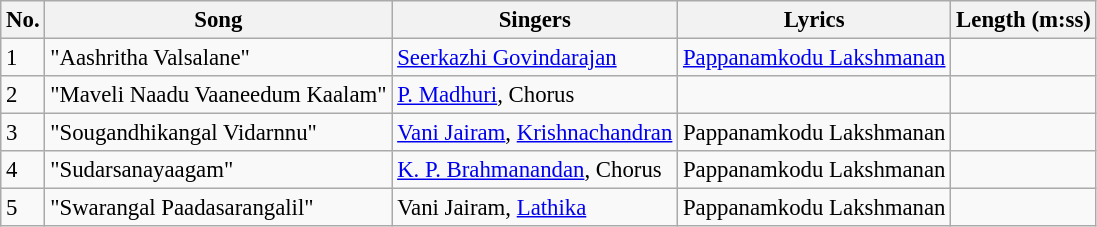<table class="wikitable" style="font-size:95%;">
<tr>
<th>No.</th>
<th>Song</th>
<th>Singers</th>
<th>Lyrics</th>
<th>Length (m:ss)</th>
</tr>
<tr>
<td>1</td>
<td>"Aashritha Valsalane"</td>
<td><a href='#'>Seerkazhi Govindarajan</a></td>
<td><a href='#'>Pappanamkodu Lakshmanan</a></td>
<td></td>
</tr>
<tr>
<td>2</td>
<td>"Maveli Naadu Vaaneedum Kaalam"</td>
<td><a href='#'>P. Madhuri</a>, Chorus</td>
<td></td>
<td></td>
</tr>
<tr>
<td>3</td>
<td>"Sougandhikangal Vidarnnu"</td>
<td><a href='#'>Vani Jairam</a>, <a href='#'>Krishnachandran</a></td>
<td>Pappanamkodu Lakshmanan</td>
<td></td>
</tr>
<tr>
<td>4</td>
<td>"Sudarsanayaagam"</td>
<td><a href='#'>K. P. Brahmanandan</a>, Chorus</td>
<td>Pappanamkodu Lakshmanan</td>
<td></td>
</tr>
<tr>
<td>5</td>
<td>"Swarangal Paadasarangalil"</td>
<td>Vani Jairam, <a href='#'>Lathika</a></td>
<td>Pappanamkodu Lakshmanan</td>
<td></td>
</tr>
</table>
